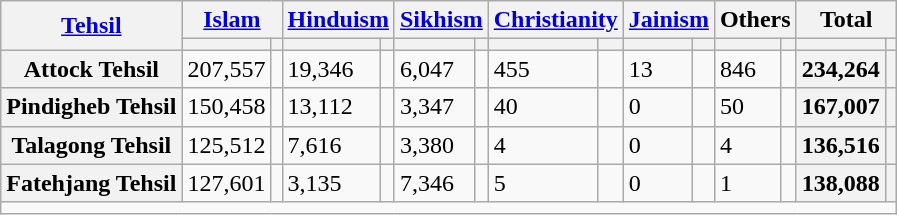<table class="wikitable sortable">
<tr>
<th rowspan="2"><a href='#'>Tehsil</a></th>
<th colspan="2"><a href='#'>Islam</a> </th>
<th colspan="2"><a href='#'>Hinduism</a> </th>
<th colspan="2"><a href='#'>Sikhism</a> </th>
<th colspan="2"><a href='#'>Christianity</a> </th>
<th colspan="2"><a href='#'>Jainism</a> </th>
<th colspan="2">Others</th>
<th colspan="2">Total</th>
</tr>
<tr>
<th><a href='#'></a></th>
<th></th>
<th></th>
<th></th>
<th></th>
<th></th>
<th></th>
<th></th>
<th></th>
<th></th>
<th></th>
<th></th>
<th></th>
<th></th>
</tr>
<tr>
<th>Attock Tehsil</th>
<td>207,557</td>
<td></td>
<td>19,346</td>
<td></td>
<td>6,047</td>
<td></td>
<td>455</td>
<td></td>
<td>13</td>
<td></td>
<td>846</td>
<td></td>
<th>234,264</th>
<th></th>
</tr>
<tr>
<th>Pindigheb Tehsil</th>
<td>150,458</td>
<td></td>
<td>13,112</td>
<td></td>
<td>3,347</td>
<td></td>
<td>40</td>
<td></td>
<td>0</td>
<td></td>
<td>50</td>
<td></td>
<th>167,007</th>
<th></th>
</tr>
<tr>
<th>Talagong Tehsil</th>
<td>125,512</td>
<td></td>
<td>7,616</td>
<td></td>
<td>3,380</td>
<td></td>
<td>4</td>
<td></td>
<td>0</td>
<td></td>
<td>4</td>
<td></td>
<th>136,516</th>
<th></th>
</tr>
<tr>
<th>Fatehjang Tehsil</th>
<td>127,601</td>
<td></td>
<td>3,135</td>
<td></td>
<td>7,346</td>
<td></td>
<td>5</td>
<td></td>
<td>0</td>
<td></td>
<td>1</td>
<td></td>
<th>138,088</th>
<th></th>
</tr>
<tr class="sortbottom">
<td colspan="15"></td>
</tr>
</table>
